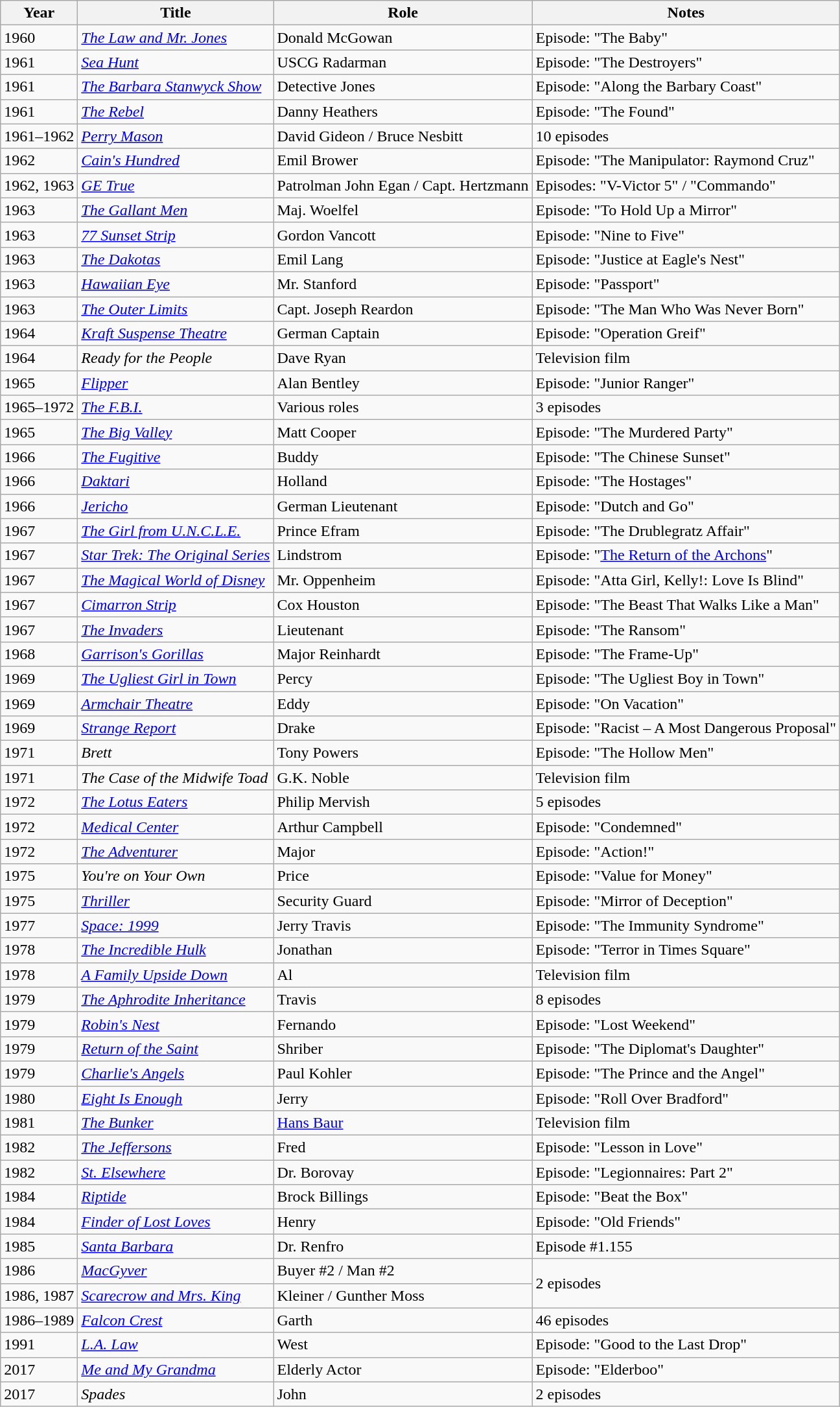<table class="wikitable sortable">
<tr>
<th>Year</th>
<th>Title</th>
<th>Role</th>
<th>Notes</th>
</tr>
<tr>
<td>1960</td>
<td><em><a href='#'>The Law and Mr. Jones</a></em></td>
<td>Donald McGowan</td>
<td>Episode: "The Baby"</td>
</tr>
<tr>
<td>1961</td>
<td><em><a href='#'>Sea Hunt</a></em></td>
<td>USCG Radarman</td>
<td>Episode: "The Destroyers"</td>
</tr>
<tr>
<td>1961</td>
<td><em><a href='#'>The Barbara Stanwyck Show</a></em></td>
<td>Detective Jones</td>
<td>Episode: "Along the Barbary Coast"</td>
</tr>
<tr>
<td>1961</td>
<td><a href='#'><em>The Rebel</em></a></td>
<td>Danny Heathers</td>
<td>Episode: "The Found"</td>
</tr>
<tr>
<td>1961–1962</td>
<td><a href='#'><em>Perry Mason</em></a></td>
<td>David Gideon / Bruce Nesbitt</td>
<td>10 episodes</td>
</tr>
<tr>
<td>1962</td>
<td><em><a href='#'>Cain's Hundred</a></em></td>
<td>Emil Brower</td>
<td>Episode: "The Manipulator: Raymond Cruz"</td>
</tr>
<tr>
<td>1962, 1963</td>
<td><em><a href='#'>GE True</a></em></td>
<td>Patrolman John Egan / Capt. Hertzmann</td>
<td>Episodes: "V-Victor 5" / "Commando"</td>
</tr>
<tr>
<td>1963</td>
<td><em><a href='#'>The Gallant Men</a></em></td>
<td>Maj. Woelfel</td>
<td>Episode: "To Hold Up a Mirror"</td>
</tr>
<tr>
<td>1963</td>
<td><em><a href='#'>77 Sunset Strip</a></em></td>
<td>Gordon Vancott</td>
<td>Episode: "Nine to Five"</td>
</tr>
<tr>
<td>1963</td>
<td><a href='#'><em>The Dakotas</em></a></td>
<td>Emil Lang</td>
<td>Episode: "Justice at Eagle's Nest"</td>
</tr>
<tr>
<td>1963</td>
<td><em><a href='#'>Hawaiian Eye</a></em></td>
<td>Mr. Stanford</td>
<td>Episode: "Passport"</td>
</tr>
<tr>
<td>1963</td>
<td><a href='#'><em>The Outer Limits</em></a></td>
<td>Capt. Joseph Reardon</td>
<td>Episode: "The Man Who Was Never Born"</td>
</tr>
<tr>
<td>1964</td>
<td><em><a href='#'>Kraft Suspense Theatre</a></em></td>
<td>German Captain</td>
<td>Episode: "Operation Greif"</td>
</tr>
<tr>
<td>1964</td>
<td><em>Ready for the People</em></td>
<td>Dave Ryan</td>
<td>Television film</td>
</tr>
<tr>
<td>1965</td>
<td><a href='#'><em>Flipper</em></a></td>
<td>Alan Bentley</td>
<td>Episode: "Junior Ranger"</td>
</tr>
<tr>
<td>1965–1972</td>
<td><a href='#'><em>The F.B.I.</em></a></td>
<td>Various roles</td>
<td>3 episodes</td>
</tr>
<tr>
<td>1965</td>
<td><em><a href='#'>The Big Valley</a></em></td>
<td>Matt Cooper</td>
<td>Episode: "The Murdered Party"</td>
</tr>
<tr>
<td>1966</td>
<td><a href='#'><em>The Fugitive</em></a></td>
<td>Buddy</td>
<td>Episode: "The Chinese Sunset"</td>
</tr>
<tr>
<td>1966</td>
<td><em><a href='#'>Daktari</a></em></td>
<td>Holland</td>
<td>Episode: "The Hostages"</td>
</tr>
<tr>
<td>1966</td>
<td><a href='#'><em>Jericho</em></a></td>
<td>German Lieutenant</td>
<td>Episode: "Dutch and Go"</td>
</tr>
<tr>
<td>1967</td>
<td><em><a href='#'>The Girl from U.N.C.L.E.</a></em></td>
<td>Prince Efram</td>
<td>Episode: "The Drublegratz Affair"</td>
</tr>
<tr>
<td>1967</td>
<td><em><a href='#'>Star Trek: The Original Series</a></em></td>
<td>Lindstrom</td>
<td>Episode: "<a href='#'>The Return of the Archons</a>"</td>
</tr>
<tr>
<td>1967</td>
<td><em><a href='#'>The Magical World of Disney</a></em></td>
<td>Mr. Oppenheim</td>
<td>Episode: "Atta Girl, Kelly!: Love Is Blind"</td>
</tr>
<tr>
<td>1967</td>
<td><em><a href='#'>Cimarron Strip</a></em></td>
<td>Cox Houston</td>
<td>Episode: "The Beast That Walks Like a Man"</td>
</tr>
<tr>
<td>1967</td>
<td><em><a href='#'>The Invaders</a></em></td>
<td>Lieutenant</td>
<td>Episode: "The Ransom"</td>
</tr>
<tr>
<td>1968</td>
<td><em><a href='#'>Garrison's Gorillas</a></em></td>
<td>Major Reinhardt</td>
<td>Episode: "The Frame-Up"</td>
</tr>
<tr>
<td>1969</td>
<td><em><a href='#'>The Ugliest Girl in Town</a></em></td>
<td>Percy</td>
<td>Episode: "The Ugliest Boy in Town"</td>
</tr>
<tr>
<td>1969</td>
<td><em><a href='#'>Armchair Theatre</a></em></td>
<td>Eddy</td>
<td>Episode: "On Vacation"</td>
</tr>
<tr>
<td>1969</td>
<td><em><a href='#'>Strange Report</a></em></td>
<td>Drake</td>
<td>Episode: "Racist – A Most Dangerous Proposal"</td>
</tr>
<tr>
<td>1971</td>
<td><em>Brett</em></td>
<td>Tony Powers</td>
<td>Episode: "The Hollow Men"</td>
</tr>
<tr>
<td>1971</td>
<td><em>The Case of the Midwife Toad</em></td>
<td>G.K. Noble</td>
<td>Television film</td>
</tr>
<tr>
<td>1972</td>
<td><a href='#'><em>The Lotus Eaters</em></a></td>
<td>Philip Mervish</td>
<td>5 episodes</td>
</tr>
<tr>
<td>1972</td>
<td><a href='#'><em>Medical Center</em></a></td>
<td>Arthur Campbell</td>
<td>Episode: "Condemned"</td>
</tr>
<tr>
<td>1972</td>
<td><a href='#'><em>The Adventurer</em></a></td>
<td>Major</td>
<td>Episode: "Action!"</td>
</tr>
<tr>
<td>1975</td>
<td><em>You're on Your Own</em></td>
<td>Price</td>
<td>Episode: "Value for Money"</td>
</tr>
<tr>
<td>1975</td>
<td><a href='#'><em>Thriller</em></a></td>
<td>Security Guard</td>
<td>Episode: "Mirror of Deception"</td>
</tr>
<tr>
<td>1977</td>
<td><em><a href='#'>Space: 1999</a></em></td>
<td>Jerry Travis</td>
<td>Episode: "The Immunity Syndrome"</td>
</tr>
<tr>
<td>1978</td>
<td><a href='#'><em>The Incredible Hulk</em></a></td>
<td>Jonathan</td>
<td>Episode: "Terror in Times Square"</td>
</tr>
<tr>
<td>1978</td>
<td><em><a href='#'>A Family Upside Down</a></em></td>
<td>Al</td>
<td>Television film</td>
</tr>
<tr>
<td>1979</td>
<td><em><a href='#'>The Aphrodite Inheritance</a></em></td>
<td>Travis</td>
<td>8 episodes</td>
</tr>
<tr>
<td>1979</td>
<td><a href='#'><em>Robin's Nest</em></a></td>
<td>Fernando</td>
<td>Episode: "Lost Weekend"</td>
</tr>
<tr>
<td>1979</td>
<td><em><a href='#'>Return of the Saint</a></em></td>
<td>Shriber</td>
<td>Episode: "The Diplomat's Daughter"</td>
</tr>
<tr>
<td>1979</td>
<td><em><a href='#'>Charlie's Angels</a></em></td>
<td>Paul Kohler</td>
<td>Episode: "The Prince and the Angel"</td>
</tr>
<tr>
<td>1980</td>
<td><em><a href='#'>Eight Is Enough</a></em></td>
<td>Jerry</td>
<td>Episode: "Roll Over Bradford"</td>
</tr>
<tr>
<td>1981</td>
<td><a href='#'><em>The Bunker</em></a></td>
<td><a href='#'>Hans Baur</a></td>
<td>Television film</td>
</tr>
<tr>
<td>1982</td>
<td><em><a href='#'>The Jeffersons</a></em></td>
<td>Fred</td>
<td>Episode: "Lesson in Love"</td>
</tr>
<tr>
<td>1982</td>
<td><em><a href='#'>St. Elsewhere</a></em></td>
<td>Dr. Borovay</td>
<td>Episode: "Legionnaires: Part 2"</td>
</tr>
<tr>
<td>1984</td>
<td><a href='#'><em>Riptide</em></a></td>
<td>Brock Billings</td>
<td>Episode: "Beat the Box"</td>
</tr>
<tr>
<td>1984</td>
<td><em><a href='#'>Finder of Lost Loves</a></em></td>
<td>Henry</td>
<td>Episode: "Old Friends"</td>
</tr>
<tr>
<td>1985</td>
<td><a href='#'><em>Santa Barbara</em></a></td>
<td>Dr. Renfro</td>
<td>Episode #1.155</td>
</tr>
<tr>
<td>1986</td>
<td><a href='#'><em>MacGyver</em></a></td>
<td>Buyer #2 / Man #2</td>
<td rowspan="2">2 episodes</td>
</tr>
<tr>
<td>1986, 1987</td>
<td><em><a href='#'>Scarecrow and Mrs. King</a></em></td>
<td>Kleiner / Gunther Moss</td>
</tr>
<tr>
<td>1986–1989</td>
<td><em><a href='#'>Falcon Crest</a></em></td>
<td>Garth</td>
<td>46 episodes</td>
</tr>
<tr>
<td>1991</td>
<td><em><a href='#'>L.A. Law</a></em></td>
<td>West</td>
<td>Episode: "Good to the Last Drop"</td>
</tr>
<tr>
<td>2017</td>
<td><em><a href='#'>Me and My Grandma</a></em></td>
<td>Elderly Actor</td>
<td>Episode: "Elderboo"</td>
</tr>
<tr>
<td>2017</td>
<td><em>Spades</em></td>
<td>John</td>
<td>2 episodes</td>
</tr>
</table>
